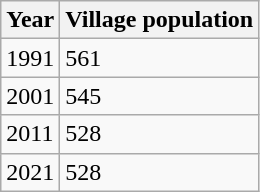<table class="wikitable">
<tr>
<th>Year</th>
<th>Village population</th>
</tr>
<tr>
<td>1991</td>
<td>561</td>
</tr>
<tr>
<td>2001</td>
<td>545</td>
</tr>
<tr>
<td>2011</td>
<td>528</td>
</tr>
<tr>
<td>2021</td>
<td>528</td>
</tr>
</table>
